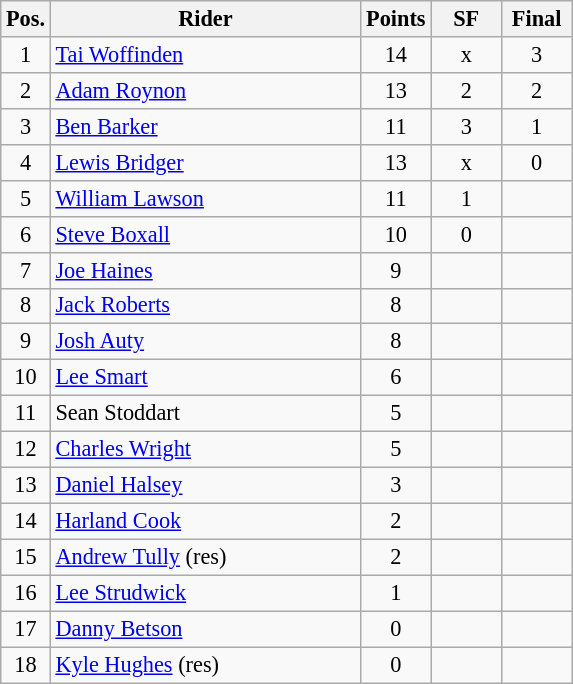<table class=wikitable style="font-size:93%;">
<tr>
<th width=25px>Pos.</th>
<th width=200px>Rider</th>
<th width=40px>Points</th>
<th width=40px>SF</th>
<th width=40px>Final</th>
</tr>
<tr align=center>
<td>1</td>
<td align=left><a href='#'>Tai Woffinden</a></td>
<td>14</td>
<td>x</td>
<td>3</td>
</tr>
<tr align=center>
<td>2</td>
<td align=left><a href='#'>Adam Roynon</a></td>
<td>13</td>
<td>2</td>
<td>2</td>
</tr>
<tr align=center>
<td>3</td>
<td align=left><a href='#'>Ben Barker</a></td>
<td>11</td>
<td>3</td>
<td>1</td>
</tr>
<tr align=center>
<td>4</td>
<td align=left><a href='#'>Lewis Bridger</a></td>
<td>13</td>
<td>x</td>
<td>0</td>
</tr>
<tr align=center>
<td>5</td>
<td align=left><a href='#'>William Lawson</a></td>
<td>11</td>
<td>1</td>
<td></td>
</tr>
<tr align=center>
<td>6</td>
<td align=left><a href='#'>Steve Boxall</a></td>
<td>10</td>
<td>0</td>
<td></td>
</tr>
<tr align=center>
<td>7</td>
<td align=left><a href='#'>Joe Haines</a></td>
<td>9</td>
<td></td>
<td></td>
</tr>
<tr align=center>
<td>8</td>
<td align=left><a href='#'>Jack Roberts</a></td>
<td>8</td>
<td></td>
<td></td>
</tr>
<tr align=center>
<td>9</td>
<td align=left><a href='#'>Josh Auty</a></td>
<td>8</td>
<td></td>
<td></td>
</tr>
<tr align=center>
<td>10</td>
<td align=left><a href='#'>Lee Smart</a></td>
<td>6</td>
<td></td>
<td></td>
</tr>
<tr align=center>
<td>11</td>
<td align=left>Sean Stoddart</td>
<td>5</td>
<td></td>
<td></td>
</tr>
<tr align=center>
<td>12</td>
<td align=left><a href='#'>Charles Wright</a></td>
<td>5</td>
<td></td>
<td></td>
</tr>
<tr align=center>
<td>13</td>
<td align=left><a href='#'>Daniel Halsey</a></td>
<td>3</td>
<td></td>
<td></td>
</tr>
<tr align=center>
<td>14</td>
<td align=left><a href='#'>Harland Cook</a></td>
<td>2</td>
<td></td>
<td></td>
</tr>
<tr align=center>
<td>15</td>
<td align=left><a href='#'>Andrew Tully</a> (res)</td>
<td>2</td>
<td></td>
<td></td>
</tr>
<tr align=center>
<td>16</td>
<td align=left><a href='#'>Lee Strudwick</a></td>
<td>1</td>
<td></td>
<td></td>
</tr>
<tr align=center>
<td>17</td>
<td align=left><a href='#'>Danny Betson</a></td>
<td>0</td>
<td></td>
<td></td>
</tr>
<tr align=center>
<td>18</td>
<td align=left><a href='#'>Kyle Hughes</a> (res)</td>
<td>0</td>
<td></td>
<td></td>
</tr>
</table>
